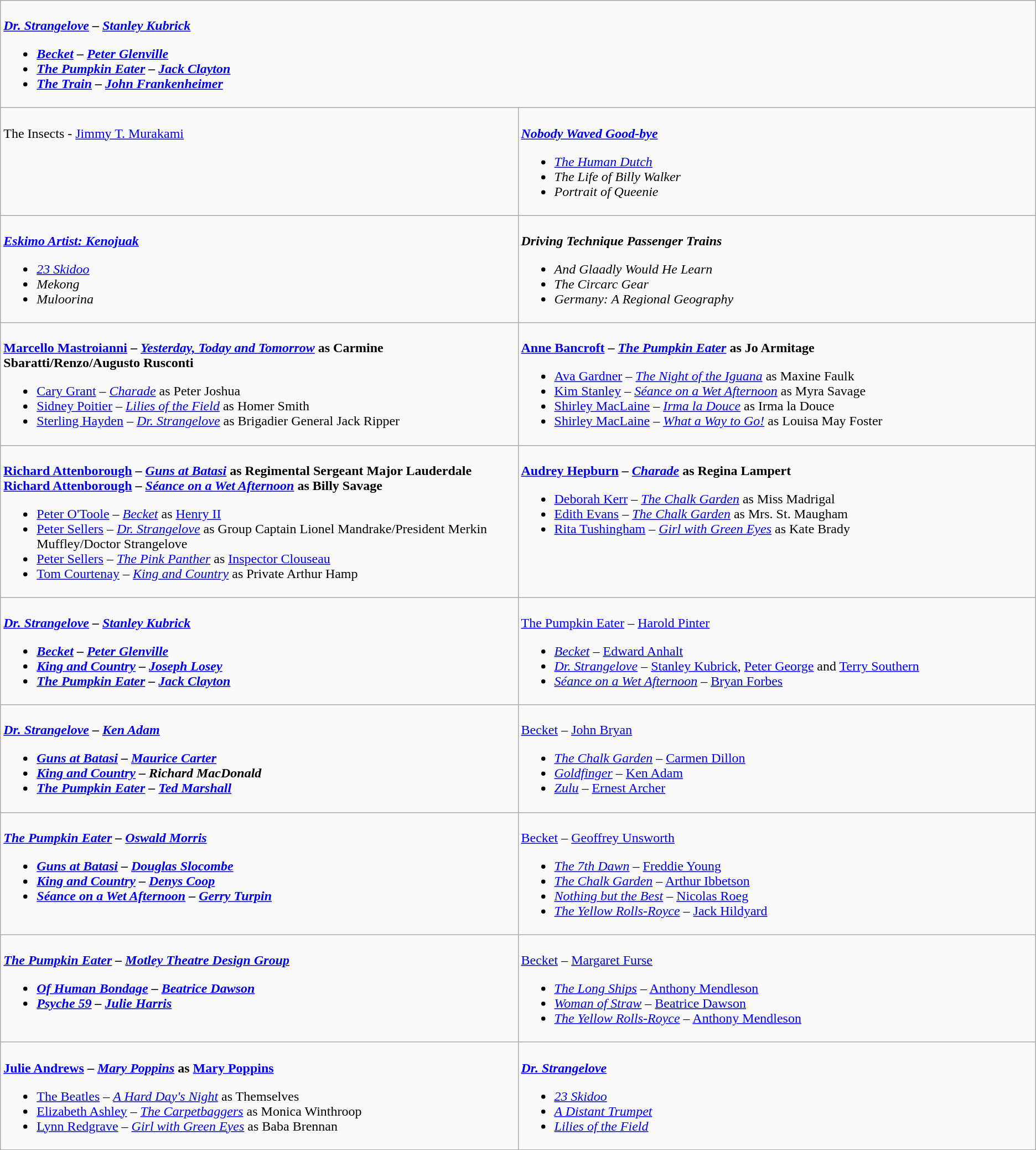<table class=wikitable>
<tr>
<td valign="top" width="50%" colspan="2"><br><strong><em><a href='#'>Dr. Strangelove</a><em> – <a href='#'>Stanley Kubrick</a><strong><ul><li></em><a href='#'>Becket</a><em> – <a href='#'>Peter Glenville</a></li><li></em><a href='#'>The Pumpkin Eater</a><em> – <a href='#'>Jack Clayton</a></li><li></em><a href='#'>The Train</a><em> – <a href='#'>John Frankenheimer</a></li></ul></td>
</tr>
<tr>
<td valign="top" width="50%"><br></em></strong>The Insects</em> - <a href='#'>Jimmy T. Murakami</a></strong></td>
<td valign="top" width="50%"><br><strong><em><a href='#'>Nobody Waved Good-bye</a></em></strong><ul><li><em><a href='#'>The Human Dutch</a></em></li><li><em>The Life of Billy Walker</em></li><li><em>Portrait of Queenie</em></li></ul></td>
</tr>
<tr>
<td valign="top" width="50%"><br><strong><em><a href='#'>Eskimo Artist: Kenojuak</a></em></strong><ul><li><em><a href='#'>23 Skidoo</a></em></li><li><em>Mekong</em></li><li><em>Muloorina</em></li></ul></td>
<td valign="top" width="50%"><br><strong><em>Driving Technique Passenger Trains</em></strong><ul><li><em>And Glaadly Would He Learn</em></li><li><em>The Circarc Gear</em></li><li><em>Germany: A Regional Geography</em></li></ul></td>
</tr>
<tr>
<td valign="top" width="50%"><br><strong><a href='#'>Marcello Mastroianni</a> – <em><a href='#'>Yesterday, Today and Tomorrow</a></em> as Carmine Sbaratti/Renzo/Augusto Rusconti</strong><ul><li><a href='#'>Cary Grant</a> – <em><a href='#'>Charade</a></em> as Peter Joshua</li><li><a href='#'>Sidney Poitier</a> – <em><a href='#'>Lilies of the Field</a></em> as Homer Smith</li><li><a href='#'>Sterling Hayden</a> – <em><a href='#'>Dr. Strangelove</a></em> as Brigadier General Jack Ripper</li></ul></td>
<td valign="top" width="50%"><br><strong><a href='#'>Anne Bancroft</a> – <em><a href='#'>The Pumpkin Eater</a></em> as Jo Armitage</strong><ul><li><a href='#'>Ava Gardner</a> – <em><a href='#'>The Night of the Iguana</a></em> as Maxine Faulk</li><li><a href='#'>Kim Stanley</a> – <em><a href='#'>Séance on a Wet Afternoon</a></em> as Myra Savage</li><li><a href='#'>Shirley MacLaine</a> – <em><a href='#'>Irma la Douce</a></em> as Irma la Douce</li><li><a href='#'>Shirley MacLaine</a> – <em><a href='#'>What a Way to Go!</a></em> as Louisa May Foster</li></ul></td>
</tr>
<tr>
<td valign="top" width="50%"><br><strong><a href='#'>Richard Attenborough</a> – <em><a href='#'>Guns at Batasi</a></em> as Regimental Sergeant Major Lauderdale<br><a href='#'>Richard Attenborough</a> – <em><a href='#'>Séance on a Wet Afternoon</a></em> as Billy Savage</strong><ul><li><a href='#'>Peter O'Toole</a> – <em><a href='#'>Becket</a></em> as <a href='#'>Henry II</a></li><li><a href='#'>Peter Sellers</a> – <em><a href='#'>Dr. Strangelove</a></em> as Group Captain Lionel Mandrake/President Merkin Muffley/Doctor Strangelove</li><li><a href='#'>Peter Sellers</a> – <em><a href='#'>The Pink Panther</a></em> as <a href='#'>Inspector Clouseau</a></li><li><a href='#'>Tom Courtenay</a> – <em><a href='#'>King and Country</a></em> as Private Arthur Hamp</li></ul></td>
<td valign="top" width="50%"><br><strong><a href='#'>Audrey Hepburn</a> – <em><a href='#'>Charade</a></em> as Regina Lampert</strong><ul><li><a href='#'>Deborah Kerr</a> – <em><a href='#'>The Chalk Garden</a></em> as Miss Madrigal</li><li><a href='#'>Edith Evans</a> – <em><a href='#'>The Chalk Garden</a></em> as Mrs. St. Maugham</li><li><a href='#'>Rita Tushingham</a> – <em><a href='#'>Girl with Green Eyes</a></em> as Kate Brady</li></ul></td>
</tr>
<tr>
<td valign="top" width="50%"><br><strong><em><a href='#'>Dr. Strangelove</a><em> – <a href='#'>Stanley Kubrick</a><strong><ul><li></em><a href='#'>Becket</a><em> – <a href='#'>Peter Glenville</a></li><li></em><a href='#'>King and Country</a><em> – <a href='#'>Joseph Losey</a></li><li></em><a href='#'>The Pumpkin Eater</a><em> – <a href='#'>Jack Clayton</a></li></ul></td>
<td valign="top" width="50%"><br></em></strong><a href='#'>The Pumpkin Eater</a></em> – <a href='#'>Harold Pinter</a></strong><ul><li><em><a href='#'>Becket</a></em> – <a href='#'>Edward Anhalt</a></li><li><em><a href='#'>Dr. Strangelove</a></em> – <a href='#'>Stanley Kubrick</a>, <a href='#'>Peter George</a> and <a href='#'>Terry Southern</a></li><li><em><a href='#'>Séance on a Wet Afternoon</a></em> – <a href='#'>Bryan Forbes</a></li></ul></td>
</tr>
<tr>
<td valign="top" width="50%"><br><strong><em><a href='#'>Dr. Strangelove</a><em> – <a href='#'>Ken Adam</a><strong><ul><li></em><a href='#'>Guns at Batasi</a><em> – <a href='#'>Maurice Carter</a></li><li></em><a href='#'>King and Country</a><em> – Richard MacDonald</li><li></em><a href='#'>The Pumpkin Eater</a><em> – <a href='#'>Ted Marshall</a></li></ul></td>
<td valign="top" width="50%"><br></em></strong><a href='#'>Becket</a></em> – <a href='#'>John Bryan</a></strong><ul><li><em><a href='#'>The Chalk Garden</a></em> – <a href='#'>Carmen Dillon</a></li><li><em><a href='#'>Goldfinger</a></em> – <a href='#'>Ken Adam</a></li><li><em><a href='#'>Zulu</a></em> – <a href='#'>Ernest Archer</a></li></ul></td>
</tr>
<tr>
<td valign="top" width="50%"><br><strong><em><a href='#'>The Pumpkin Eater</a><em> – <a href='#'>Oswald Morris</a><strong><ul><li></em><a href='#'>Guns at Batasi</a><em> – <a href='#'>Douglas Slocombe</a></li><li></em><a href='#'>King and Country</a><em> – <a href='#'>Denys Coop</a></li><li></em><a href='#'>Séance on a Wet Afternoon</a><em> – <a href='#'>Gerry Turpin</a></li></ul></td>
<td valign="top" width="50%"><br></em></strong><a href='#'>Becket</a></em> – <a href='#'>Geoffrey Unsworth</a></strong><ul><li><em><a href='#'>The 7th Dawn</a></em> – <a href='#'>Freddie Young</a></li><li><em><a href='#'>The Chalk Garden</a></em> – <a href='#'>Arthur Ibbetson</a></li><li><em><a href='#'>Nothing but the Best</a></em> – <a href='#'>Nicolas Roeg</a></li><li><em><a href='#'>The Yellow Rolls-Royce</a></em> – <a href='#'>Jack Hildyard</a></li></ul></td>
</tr>
<tr>
<td valign="top" width="50%"><br><strong><em><a href='#'>The Pumpkin Eater</a><em> – <a href='#'>Motley Theatre Design Group</a><strong><ul><li></em><a href='#'>Of Human Bondage</a><em> – <a href='#'>Beatrice Dawson</a></li><li></em><a href='#'>Psyche 59</a><em> – <a href='#'>Julie Harris</a></li></ul></td>
<td valign="top" width="50%"><br></em></strong><a href='#'>Becket</a></em> – <a href='#'>Margaret Furse</a></strong><ul><li><em><a href='#'>The Long Ships</a></em> – <a href='#'>Anthony Mendleson</a></li><li><em><a href='#'>Woman of Straw</a></em> – <a href='#'>Beatrice Dawson</a></li><li><em><a href='#'>The Yellow Rolls-Royce</a></em> – <a href='#'>Anthony Mendleson</a></li></ul></td>
</tr>
<tr>
<td valign="top" width="50%"><br><strong><a href='#'>Julie Andrews</a> – <em><a href='#'>Mary Poppins</a></em> as <a href='#'>Mary Poppins</a></strong><ul><li><a href='#'>The Beatles</a> – <em><a href='#'>A Hard Day's Night</a></em> as Themselves</li><li><a href='#'>Elizabeth Ashley</a> – <em><a href='#'>The Carpetbaggers</a></em> as Monica Winthroop</li><li><a href='#'>Lynn Redgrave</a> – <em><a href='#'>Girl with Green Eyes</a></em> as Baba Brennan</li></ul></td>
<td valign="top" width="50%"><br><strong><em><a href='#'>Dr. Strangelove</a></em></strong><ul><li><em><a href='#'>23 Skidoo</a></em></li><li><em><a href='#'>A Distant Trumpet</a></em></li><li><em><a href='#'>Lilies of the Field</a></em></li></ul></td>
</tr>
</table>
